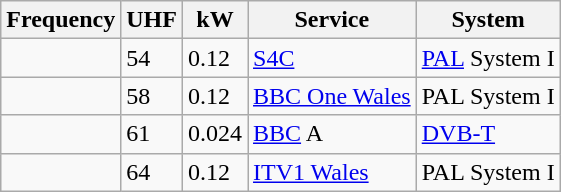<table class="wikitable sortable">
<tr>
<th>Frequency</th>
<th>UHF</th>
<th>kW</th>
<th>Service</th>
<th>System</th>
</tr>
<tr>
<td></td>
<td>54</td>
<td>0.12</td>
<td><a href='#'>S4C</a></td>
<td><a href='#'>PAL</a> System I</td>
</tr>
<tr>
<td></td>
<td>58</td>
<td>0.12</td>
<td><a href='#'>BBC One Wales</a></td>
<td>PAL System I</td>
</tr>
<tr>
<td></td>
<td>61</td>
<td>0.024</td>
<td><a href='#'>BBC</a> A</td>
<td><a href='#'>DVB-T</a></td>
</tr>
<tr>
<td></td>
<td>64</td>
<td>0.12</td>
<td><a href='#'>ITV1 Wales</a></td>
<td>PAL System I</td>
</tr>
</table>
